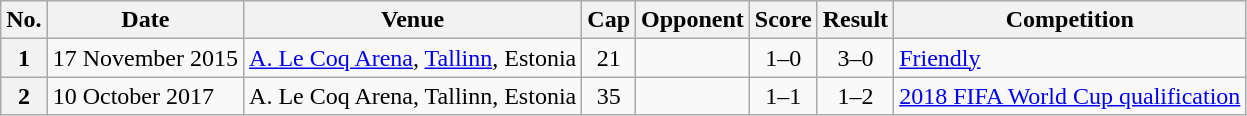<table class="wikitable sortable plainrowheaders">
<tr>
<th scope=col>No.</th>
<th scope=col data-sort-type=date>Date</th>
<th scope=col>Venue</th>
<th scope=col>Cap</th>
<th scope=col>Opponent</th>
<th scope=col>Score</th>
<th scope=col>Result</th>
<th scope=col>Competition</th>
</tr>
<tr>
<th scope=row>1</th>
<td>17 November 2015</td>
<td><a href='#'>A. Le Coq Arena</a>, <a href='#'>Tallinn</a>, Estonia</td>
<td align=center>21</td>
<td></td>
<td align=center>1–0</td>
<td align=center>3–0</td>
<td><a href='#'>Friendly</a></td>
</tr>
<tr>
<th scope=row>2</th>
<td>10 October 2017</td>
<td>A. Le Coq Arena, Tallinn, Estonia</td>
<td align=center>35</td>
<td></td>
<td align=center>1–1</td>
<td align=center>1–2</td>
<td><a href='#'>2018 FIFA World Cup qualification</a></td>
</tr>
</table>
